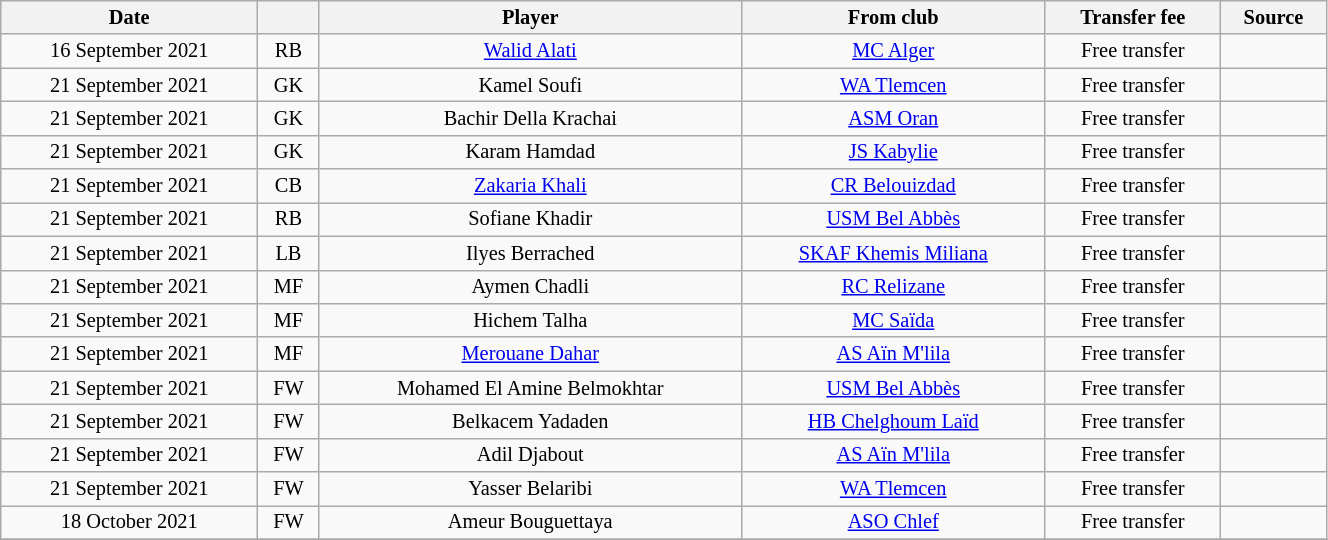<table class="wikitable sortable" style="width:70%; text-align:center; font-size:85%; text-align:centre;">
<tr>
<th>Date</th>
<th></th>
<th>Player</th>
<th>From club</th>
<th>Transfer fee</th>
<th>Source</th>
</tr>
<tr>
<td>16 September 2021</td>
<td>RB</td>
<td> <a href='#'>Walid Alati</a></td>
<td><a href='#'>MC Alger</a></td>
<td>Free transfer</td>
<td></td>
</tr>
<tr>
<td>21 September 2021</td>
<td>GK</td>
<td> Kamel Soufi</td>
<td><a href='#'>WA Tlemcen</a></td>
<td>Free transfer</td>
<td></td>
</tr>
<tr>
<td>21 September 2021</td>
<td>GK</td>
<td> Bachir Della Krachai</td>
<td><a href='#'>ASM Oran</a></td>
<td>Free transfer</td>
<td></td>
</tr>
<tr>
<td>21 September 2021</td>
<td>GK</td>
<td> Karam Hamdad</td>
<td><a href='#'>JS Kabylie</a></td>
<td>Free transfer</td>
<td></td>
</tr>
<tr>
<td>21 September 2021</td>
<td>CB</td>
<td> <a href='#'>Zakaria Khali</a></td>
<td><a href='#'>CR Belouizdad</a></td>
<td>Free transfer</td>
<td></td>
</tr>
<tr>
<td>21 September 2021</td>
<td>RB</td>
<td> Sofiane Khadir</td>
<td><a href='#'>USM Bel Abbès</a></td>
<td>Free transfer</td>
<td></td>
</tr>
<tr>
<td>21 September 2021</td>
<td>LB</td>
<td> Ilyes Berrached</td>
<td><a href='#'>SKAF Khemis Miliana</a></td>
<td>Free transfer</td>
<td></td>
</tr>
<tr>
<td>21 September 2021</td>
<td>MF</td>
<td> Aymen Chadli</td>
<td><a href='#'>RC Relizane</a></td>
<td>Free transfer</td>
<td></td>
</tr>
<tr>
<td>21 September 2021</td>
<td>MF</td>
<td> Hichem Talha</td>
<td><a href='#'>MC Saïda</a></td>
<td>Free transfer</td>
<td></td>
</tr>
<tr>
<td>21 September 2021</td>
<td>MF</td>
<td> <a href='#'>Merouane Dahar</a></td>
<td><a href='#'>AS Aïn M'lila</a></td>
<td>Free transfer</td>
<td></td>
</tr>
<tr>
<td>21 September 2021</td>
<td>FW</td>
<td> Mohamed El Amine Belmokhtar</td>
<td><a href='#'>USM Bel Abbès</a></td>
<td>Free transfer</td>
<td></td>
</tr>
<tr>
<td>21 September 2021</td>
<td>FW</td>
<td> Belkacem Yadaden</td>
<td><a href='#'>HB Chelghoum Laïd</a></td>
<td>Free transfer</td>
<td></td>
</tr>
<tr>
<td>21 September 2021</td>
<td>FW</td>
<td> Adil Djabout</td>
<td><a href='#'>AS Aïn M'lila</a></td>
<td>Free transfer</td>
<td></td>
</tr>
<tr>
<td>21 September 2021</td>
<td>FW</td>
<td> Yasser Belaribi</td>
<td><a href='#'>WA Tlemcen</a></td>
<td>Free transfer</td>
<td></td>
</tr>
<tr>
<td>18 October 2021</td>
<td>FW</td>
<td> Ameur Bouguettaya</td>
<td><a href='#'>ASO Chlef</a></td>
<td>Free transfer</td>
<td></td>
</tr>
<tr>
</tr>
</table>
